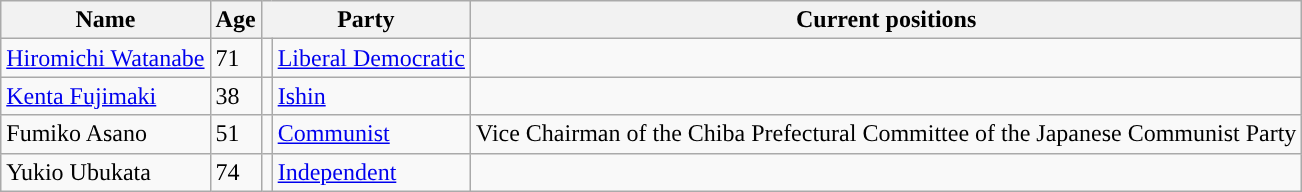<table class="wikitable">
<tr style="white-space:nowrap;">
<th>Name</th>
<th>Age</th>
<th colspan=2>Party</th>
<th>Current positions</th>
</tr>
<tr>
<td><a href='#'>Hiromichi Watanabe</a></td>
<td>71</td>
<td style="background:"></td>
<td><a href='#'>Liberal Democratic</a></td>
<td><br></td>
</tr>
<tr>
<td><a href='#'>Kenta Fujimaki</a></td>
<td>38</td>
<td style="background:"></td>
<td><a href='#'>Ishin</a></td>
<td><br></td>
</tr>
<tr>
<td>Fumiko Asano</td>
<td>51</td>
<td style="background:"></td>
<td><a href='#'>Communist</a></td>
<td>Vice Chairman of the Chiba Prefectural Committee of the Japanese Communist Party</td>
</tr>
<tr>
<td>Yukio Ubukata</td>
<td>74</td>
<td style="background:"></td>
<td><a href='#'>Independent</a></td>
<td><br></td>
</tr>
</table>
